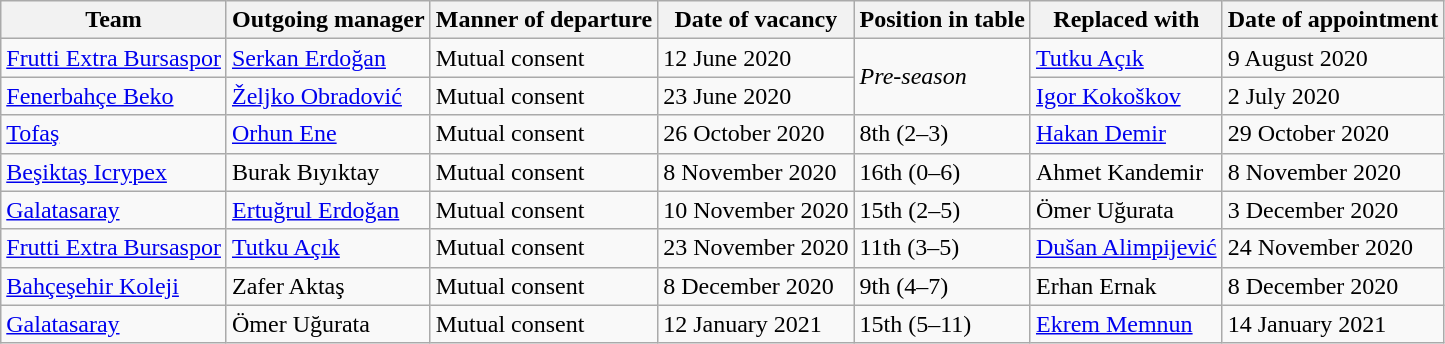<table class="wikitable sortable">
<tr>
<th>Team</th>
<th>Outgoing manager</th>
<th>Manner of departure</th>
<th>Date of vacancy</th>
<th>Position in table</th>
<th>Replaced with</th>
<th>Date of appointment</th>
</tr>
<tr>
<td><a href='#'>Frutti Extra Bursaspor</a></td>
<td> <a href='#'>Serkan Erdoğan</a></td>
<td>Mutual consent</td>
<td>12 June 2020</td>
<td rowspan=2><em>Pre-season</em></td>
<td> <a href='#'>Tutku Açık</a></td>
<td>9 August 2020</td>
</tr>
<tr>
<td><a href='#'>Fenerbahçe Beko</a></td>
<td> <a href='#'>Željko Obradović</a></td>
<td>Mutual consent</td>
<td>23 June 2020</td>
<td> <a href='#'>Igor Kokoškov</a></td>
<td>2 July 2020</td>
</tr>
<tr>
<td><a href='#'>Tofaş</a></td>
<td> <a href='#'>Orhun Ene</a></td>
<td>Mutual consent</td>
<td>26 October 2020</td>
<td>8th (2–3)</td>
<td> <a href='#'>Hakan Demir</a></td>
<td>29 October 2020</td>
</tr>
<tr>
<td><a href='#'>Beşiktaş Icrypex</a></td>
<td> Burak Bıyıktay</td>
<td>Mutual consent</td>
<td>8 November 2020</td>
<td>16th (0–6)</td>
<td> Ahmet Kandemir</td>
<td>8 November 2020</td>
</tr>
<tr>
<td><a href='#'>Galatasaray</a></td>
<td> <a href='#'>Ertuğrul Erdoğan</a></td>
<td>Mutual consent</td>
<td>10 November 2020</td>
<td>15th (2–5)</td>
<td> Ömer Uğurata</td>
<td>3 December 2020</td>
</tr>
<tr>
<td><a href='#'>Frutti Extra Bursaspor</a></td>
<td> <a href='#'>Tutku Açık</a></td>
<td>Mutual consent</td>
<td>23 November 2020</td>
<td>11th (3–5)</td>
<td> <a href='#'>Dušan Alimpijević</a></td>
<td>24 November 2020</td>
</tr>
<tr>
<td><a href='#'>Bahçeşehir Koleji</a></td>
<td> Zafer Aktaş</td>
<td>Mutual consent</td>
<td>8 December 2020</td>
<td>9th (4–7)</td>
<td> Erhan Ernak</td>
<td>8 December 2020</td>
</tr>
<tr>
<td><a href='#'>Galatasaray</a></td>
<td> Ömer Uğurata</td>
<td>Mutual consent</td>
<td>12 January 2021</td>
<td>15th (5–11)</td>
<td> <a href='#'>Ekrem Memnun</a></td>
<td>14 January 2021</td>
</tr>
</table>
